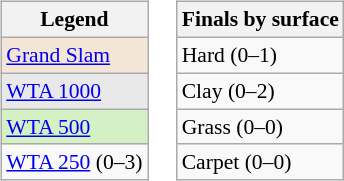<table>
<tr valign=top>
<td><br><table class=wikitable style=font-size:90%>
<tr>
<th>Legend</th>
</tr>
<tr>
<td style=background:#f3e6d7><a href='#'>Grand Slam</a></td>
</tr>
<tr>
<td style=background:#e9e9e9><a href='#'>WTA 1000</a></td>
</tr>
<tr>
<td style=background:#d4f1c5><a href='#'>WTA 500</a></td>
</tr>
<tr>
<td><a href='#'>WTA 250</a> (0–3)</td>
</tr>
</table>
</td>
<td><br><table class=wikitable style=font-size:90%>
<tr>
<th>Finals by surface</th>
</tr>
<tr>
<td>Hard (0–1)</td>
</tr>
<tr>
<td>Clay (0–2)</td>
</tr>
<tr>
<td>Grass (0–0)</td>
</tr>
<tr>
<td>Carpet (0–0)</td>
</tr>
</table>
</td>
</tr>
</table>
